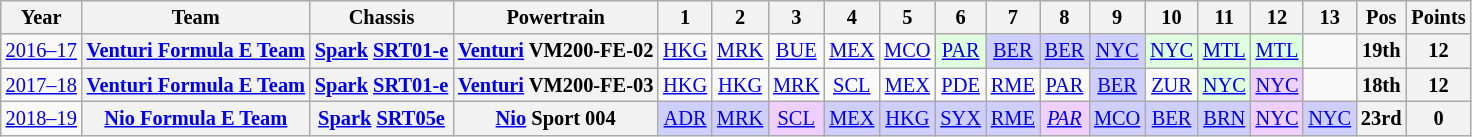<table class="wikitable" style="text-align:center; font-size:85%">
<tr>
<th>Year</th>
<th>Team</th>
<th>Chassis</th>
<th>Powertrain</th>
<th>1</th>
<th>2</th>
<th>3</th>
<th>4</th>
<th>5</th>
<th>6</th>
<th>7</th>
<th>8</th>
<th>9</th>
<th>10</th>
<th>11</th>
<th>12</th>
<th>13</th>
<th>Pos</th>
<th>Points</th>
</tr>
<tr>
<td nowrap><a href='#'>2016–17</a></td>
<th nowrap><a href='#'>Venturi Formula E Team</a></th>
<th nowrap><a href='#'>Spark</a> <a href='#'>SRT01-e</a></th>
<th nowrap><a href='#'>Venturi</a> VM200-FE-02</th>
<td><a href='#'>HKG</a></td>
<td><a href='#'>MRK</a></td>
<td><a href='#'>BUE</a></td>
<td><a href='#'>MEX</a></td>
<td><a href='#'>MCO</a></td>
<td style="background:#DFFFDF;"><a href='#'>PAR</a><br></td>
<td style="background:#CFCFFF;"><a href='#'>BER</a><br></td>
<td style="background:#CFCFFF;"><a href='#'>BER</a><br></td>
<td style="background:#CFCFFF;"><a href='#'>NYC</a><br></td>
<td style="background:#DFFFDF;"><a href='#'>NYC</a><br></td>
<td style="background:#DFFFDF;"><a href='#'>MTL</a><br></td>
<td style="background:#DFFFDF;"><a href='#'>MTL</a><br></td>
<td></td>
<th>19th</th>
<th>12</th>
</tr>
<tr>
<td nowrap><a href='#'>2017–18</a></td>
<th nowrap><a href='#'>Venturi Formula E Team</a></th>
<th nowrap><a href='#'>Spark</a> <a href='#'>SRT01-e</a></th>
<th nowrap><a href='#'>Venturi</a> VM200-FE-03</th>
<td><a href='#'>HKG</a></td>
<td><a href='#'>HKG</a></td>
<td><a href='#'>MRK</a></td>
<td><a href='#'>SCL</a></td>
<td><a href='#'>MEX</a></td>
<td><a href='#'>PDE</a></td>
<td><a href='#'>RME</a></td>
<td><a href='#'>PAR</a></td>
<td style="background:#CFCFFF;"><a href='#'>BER</a><br></td>
<td><a href='#'>ZUR</a></td>
<td style="background:#DFFFDF;"><a href='#'>NYC</a><br></td>
<td style="background:#EFCFFF;"><a href='#'>NYC</a><br></td>
<td></td>
<th>18th</th>
<th>12</th>
</tr>
<tr>
<td nowrap><a href='#'>2018–19</a></td>
<th nowrap><a href='#'>Nio Formula E Team</a></th>
<th nowrap><a href='#'>Spark</a> <a href='#'>SRT05e</a></th>
<th nowrap><a href='#'>Nio</a> Sport 004</th>
<td style="background:#CFCFFF;"><a href='#'>ADR</a><br></td>
<td style="background:#CFCFFF;"><a href='#'>MRK</a><br></td>
<td style="background:#EFCFFF;"><a href='#'>SCL</a><br></td>
<td style="background:#CFCFFF;"><a href='#'>MEX</a><br></td>
<td style="background:#CFCFFF;"><a href='#'>HKG</a><br></td>
<td style="background:#CFCFFF;"><a href='#'>SYX</a><br></td>
<td style="background:#CFCFFF;"><a href='#'>RME</a><br></td>
<td style="background:#EFCFFF;"><em><a href='#'>PAR</a></em><br></td>
<td style="background:#CFCFFF;"><a href='#'>MCO</a><br></td>
<td style="background:#CFCFFF;"><a href='#'>BER</a><br></td>
<td style="background:#CFCFFF;"><a href='#'>BRN</a><br></td>
<td style="background:#EFCFFF;"><a href='#'>NYC</a><br></td>
<td style="background:#CFCFFF;"><a href='#'>NYC</a><br></td>
<th>23rd</th>
<th>0</th>
</tr>
</table>
